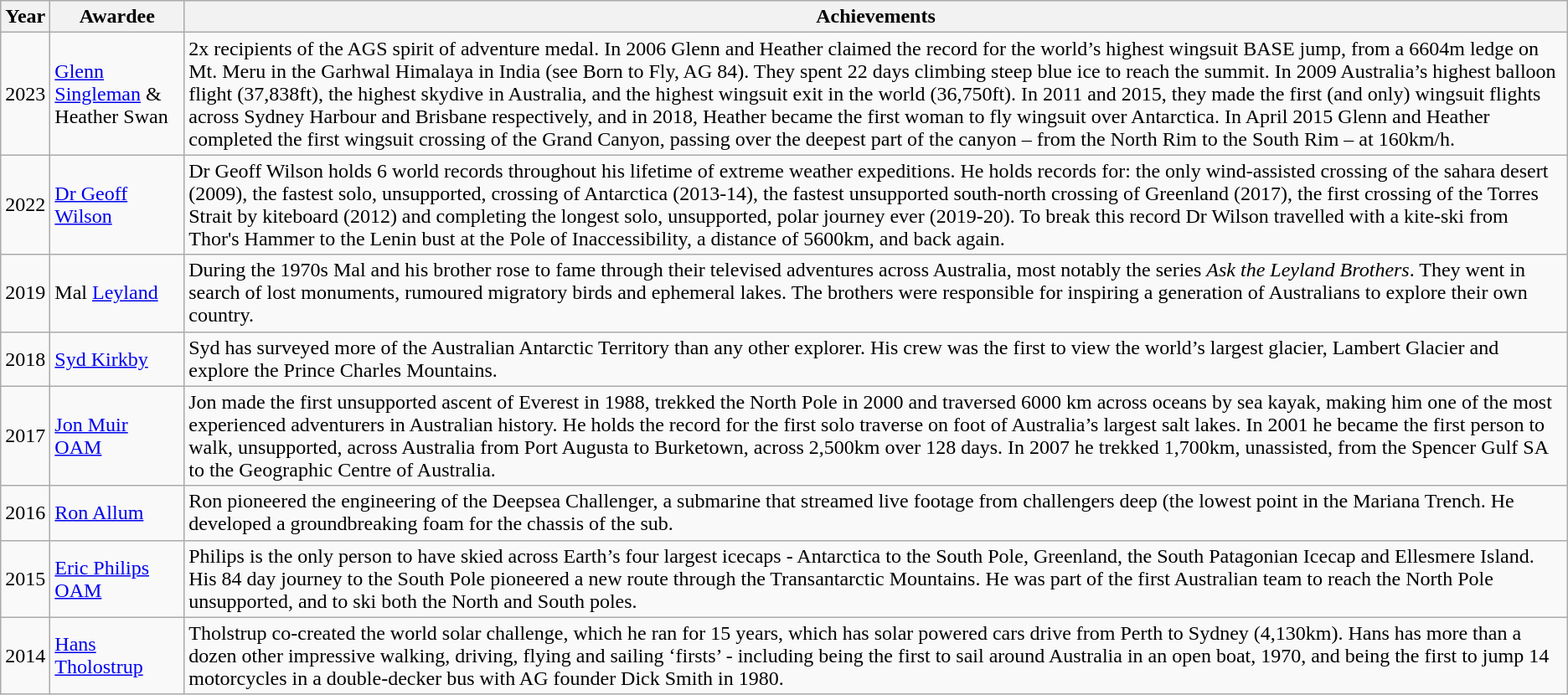<table class="wikitable sortable">
<tr>
<th>Year</th>
<th>Awardee</th>
<th>Achievements</th>
</tr>
<tr>
<td>2023</td>
<td><a href='#'>Glenn Singleman</a> & Heather Swan</td>
<td>2x recipients of the AGS spirit of adventure medal. In 2006 Glenn and Heather claimed the record for the world’s highest wingsuit BASE jump, from a 6604m ledge on Mt. Meru in the Garhwal Himalaya in India (see Born to Fly, AG 84). They spent 22 days climbing steep blue ice to reach the summit. In 2009 Australia’s highest balloon flight (37,838ft), the highest skydive in Australia, and the highest wingsuit exit in the world (36,750ft). In 2011 and 2015, they made the first (and only) wingsuit flights across Sydney Harbour and Brisbane respectively, and in 2018, Heather became the first woman to fly wingsuit over Antarctica. In April 2015 Glenn and Heather completed the first wingsuit crossing of the Grand Canyon, passing over the deepest part of the canyon – from the North Rim to the South Rim – at 160km/h. </td>
</tr>
<tr>
<td>2022</td>
<td><a href='#'>Dr Geoff Wilson</a></td>
<td>Dr Geoff Wilson holds 6 world records throughout his lifetime of extreme weather expeditions. He holds records for: the only wind-assisted crossing of the sahara desert (2009), the fastest solo, unsupported, crossing of Antarctica (2013-14), the fastest unsupported south-north crossing of Greenland (2017), the first crossing of the Torres Strait by kiteboard (2012) and completing the longest solo, unsupported, polar journey ever (2019-20). To break this record Dr Wilson travelled with a kite-ski from Thor's Hammer to the Lenin bust at the Pole of Inaccessibility, a distance of 5600km, and back again.</td>
</tr>
<tr>
<td>2019</td>
<td>Mal <a href='#'>Leyland</a></td>
<td>During the 1970s Mal and his brother rose to fame through their televised adventures across Australia, most notably the series <em>Ask the Leyland Brothers</em>. They went in search of lost monuments, rumoured migratory birds and ephemeral lakes. The brothers were responsible for inspiring a generation of Australians to explore their own country.</td>
</tr>
<tr>
<td>2018</td>
<td><a href='#'>Syd Kirkby</a></td>
<td>Syd has surveyed more of the Australian Antarctic Territory than any other explorer. His crew was the first to view the world’s largest glacier, Lambert Glacier and explore the Prince Charles Mountains.</td>
</tr>
<tr>
<td>2017</td>
<td><a href='#'>Jon Muir OAM</a></td>
<td>Jon made the first unsupported ascent of Everest in 1988, trekked the North Pole in 2000 and traversed 6000 km across oceans by sea kayak, making him one of the most experienced adventurers in Australian history. He holds the record for the first solo traverse on foot of Australia’s largest salt lakes. In 2001 he became the first person to walk, unsupported, across Australia from Port Augusta to Burketown, across 2,500km over 128 days. In 2007 he trekked 1,700km, unassisted, from the Spencer Gulf SA to the Geographic Centre of Australia.</td>
</tr>
<tr>
<td>2016</td>
<td><a href='#'>Ron Allum</a></td>
<td>Ron pioneered the engineering of the Deepsea Challenger, a submarine that streamed live footage from challengers deep (the lowest point in the Mariana Trench. He developed a groundbreaking foam for the chassis of the sub.</td>
</tr>
<tr>
<td>2015</td>
<td><a href='#'>Eric Philips OAM</a></td>
<td>Philips is the only person to have skied across Earth’s four largest icecaps - Antarctica to the South Pole, Greenland, the South Patagonian Icecap and Ellesmere Island. His 84 day journey to the South Pole pioneered a new route through the Transantarctic Mountains. He was part of the first Australian team to reach the North Pole unsupported, and to ski both the North and South poles.</td>
</tr>
<tr>
<td>2014</td>
<td><a href='#'>Hans Tholostrup</a></td>
<td>Tholstrup co-created the world solar challenge, which he ran for 15 years, which has solar powered cars drive from Perth to Sydney (4,130km). Hans has more than a dozen other impressive walking, driving, flying and sailing ‘firsts’ - including being the first to sail around Australia in an open boat, 1970, and being the first to jump 14 motorcycles in a double-decker bus with AG founder Dick Smith in 1980.</td>
</tr>
</table>
